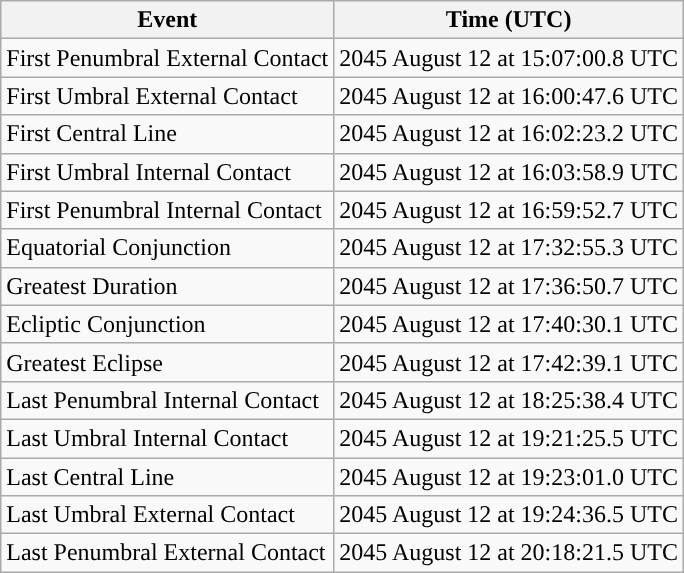<table class="wikitable">
<tr>
<th>Event</th>
<th>Time (UTC)</th>
</tr>
<tr>
<td>First Penumbral External Contact</td>
<td>2045 August 12 at 15:07:00.8 UTC</td>
</tr>
<tr>
<td>First Umbral External Contact</td>
<td>2045 August 12 at 16:00:47.6 UTC</td>
</tr>
<tr>
<td>First Central Line</td>
<td>2045 August 12 at 16:02:23.2 UTC</td>
</tr>
<tr>
<td>First Umbral Internal Contact</td>
<td>2045 August 12 at 16:03:58.9 UTC</td>
</tr>
<tr>
<td>First Penumbral Internal Contact</td>
<td>2045 August 12 at 16:59:52.7 UTC</td>
</tr>
<tr>
<td>Equatorial Conjunction</td>
<td>2045 August 12 at 17:32:55.3 UTC</td>
</tr>
<tr>
<td>Greatest Duration</td>
<td>2045 August 12 at 17:36:50.7 UTC</td>
</tr>
<tr>
<td>Ecliptic Conjunction</td>
<td>2045 August 12 at 17:40:30.1 UTC</td>
</tr>
<tr>
<td>Greatest Eclipse</td>
<td>2045 August 12 at 17:42:39.1 UTC</td>
</tr>
<tr>
<td>Last Penumbral Internal Contact</td>
<td>2045 August 12 at 18:25:38.4 UTC</td>
</tr>
<tr>
<td>Last Umbral Internal Contact</td>
<td>2045 August 12 at 19:21:25.5 UTC</td>
</tr>
<tr>
<td>Last Central Line</td>
<td>2045 August 12 at 19:23:01.0 UTC</td>
</tr>
<tr>
<td>Last Umbral External Contact</td>
<td>2045 August 12 at 19:24:36.5 UTC</td>
</tr>
<tr>
<td>Last Penumbral External Contact</td>
<td>2045 August 12 at 20:18:21.5 UTC</td>
</tr>
</table>
